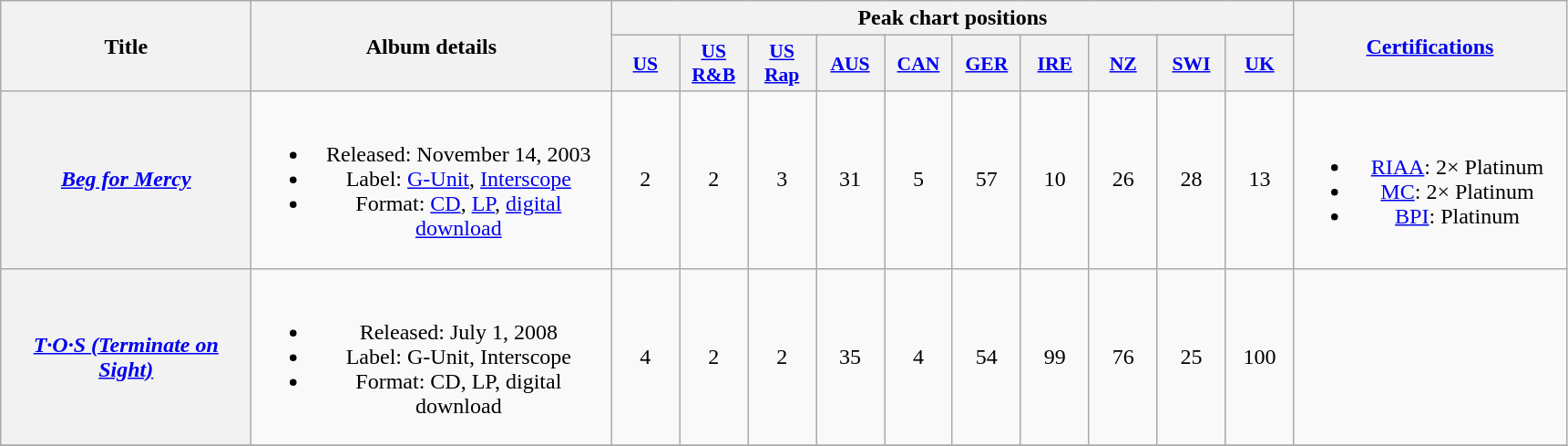<table class="wikitable plainrowheaders" style="text-align:center;">
<tr>
<th scope="col" rowspan=2 style="width:11em;">Title</th>
<th scope="col" rowspan=2 style="width:16em;">Album details</th>
<th scope="col" colspan=10>Peak chart positions</th>
<th scope="col" rowspan=2 style="width:12em;"><a href='#'>Certifications</a></th>
</tr>
<tr>
<th style="width:3em;font-size:90%;"><a href='#'>US</a><br></th>
<th style="width:3em;font-size:90%;"><a href='#'>US<br>R&B</a><br></th>
<th style="width:3em;font-size:90%;"><a href='#'>US<br>Rap</a><br></th>
<th style="width:3em;font-size:90%;"><a href='#'>AUS</a><br></th>
<th style="width:3em;font-size:90%;"><a href='#'>CAN</a><br></th>
<th style="width:3em;font-size:90%;"><a href='#'>GER</a><br></th>
<th style="width:3em;font-size:90%;"><a href='#'>IRE</a><br></th>
<th style="width:3em;font-size:90%;"><a href='#'>NZ</a><br></th>
<th style="width:3em;font-size:90%;"><a href='#'>SWI</a><br></th>
<th style="width:3em;font-size:90%;"><a href='#'>UK</a><br></th>
</tr>
<tr>
<th scope="row"><em><a href='#'>Beg for Mercy</a></em></th>
<td><br><ul><li>Released: November 14, 2003</li><li>Label: <a href='#'>G-Unit</a>, <a href='#'>Interscope</a></li><li>Format: <a href='#'>CD</a>, <a href='#'>LP</a>, <a href='#'>digital download</a></li></ul></td>
<td>2</td>
<td>2</td>
<td>3</td>
<td>31</td>
<td>5</td>
<td>57</td>
<td>10</td>
<td>26</td>
<td>28</td>
<td>13</td>
<td><br><ul><li><a href='#'>RIAA</a>: 2× Platinum</li><li><a href='#'>MC</a>: 2× Platinum</li><li><a href='#'>BPI</a>: Platinum</li></ul></td>
</tr>
<tr>
<th scope="row"><em><a href='#'>T·O·S (Terminate on Sight)</a></em></th>
<td><br><ul><li>Released: July 1, 2008</li><li>Label: G-Unit, Interscope</li><li>Format: CD, LP, digital download</li></ul></td>
<td>4</td>
<td>2</td>
<td>2</td>
<td>35</td>
<td>4</td>
<td>54</td>
<td>99</td>
<td>76</td>
<td>25</td>
<td>100</td>
<td></td>
</tr>
<tr>
</tr>
</table>
